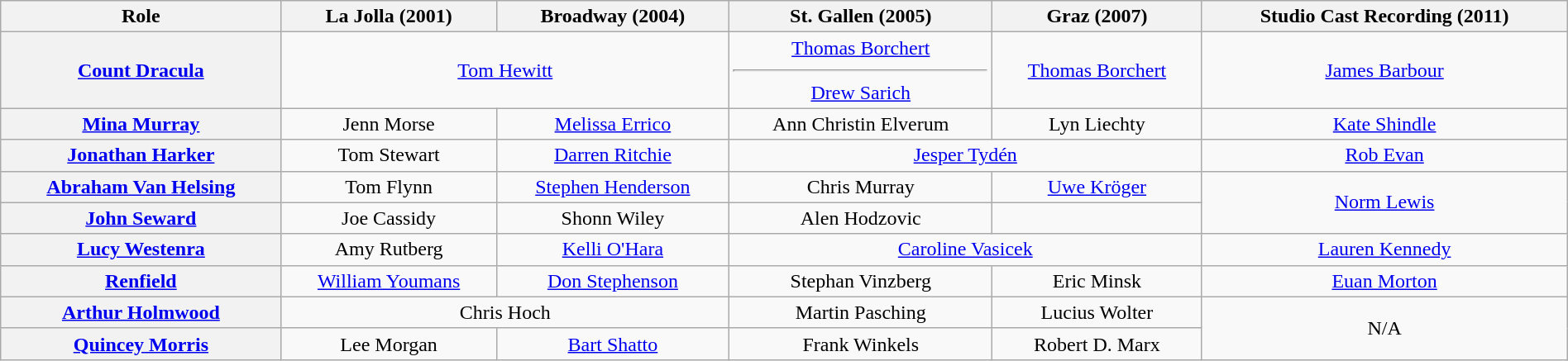<table class="wikitable" style="width:100%;">
<tr>
<th>Role</th>
<th>La Jolla (2001)</th>
<th>Broadway (2004)</th>
<th>St. Gallen (2005)</th>
<th>Graz (2007)</th>
<th>Studio Cast Recording (2011)</th>
</tr>
<tr>
<th scope="row"><a href='#'>Count Dracula</a></th>
<td style="text-align:center;" colspan="2"><a href='#'>Tom Hewitt</a></td>
<td style="text-align:center;"><a href='#'>Thomas Borchert</a><hr><a href='#'>Drew Sarich</a></td>
<td style="text-align:center;"><a href='#'>Thomas Borchert</a></td>
<td style="text-align:center;"><a href='#'>James Barbour</a></td>
</tr>
<tr>
<th scope="row"><a href='#'>Mina Murray</a></th>
<td style="text-align:center;">Jenn Morse</td>
<td style="text-align:center;"><a href='#'>Melissa Errico</a></td>
<td style="text-align:center;">Ann Christin Elverum</td>
<td style="text-align:center;">Lyn Liechty</td>
<td style="text-align:center;"><a href='#'>Kate Shindle</a></td>
</tr>
<tr>
<th scope="row"><a href='#'>Jonathan Harker</a></th>
<td style="text-align:center;">Tom Stewart</td>
<td style="text-align:center;"><a href='#'>Darren Ritchie</a></td>
<td style="text-align:center;" colspan="2"><a href='#'>Jesper Tydén</a></td>
<td style="text-align:center;"><a href='#'>Rob Evan</a></td>
</tr>
<tr>
<th scope="row"><a href='#'>Abraham Van Helsing</a></th>
<td style="text-align:center;">Tom Flynn</td>
<td style="text-align:center;"><a href='#'>Stephen Henderson</a></td>
<td style="text-align:center;">Chris Murray</td>
<td style="text-align:center;"><a href='#'>Uwe Kröger</a></td>
<td rowspan=2 style="text-align:center;"><a href='#'>Norm Lewis</a></td>
</tr>
<tr>
<th scope="row"><a href='#'>John Seward</a></th>
<td style="text-align:center;">Joe Cassidy</td>
<td style="text-align:center;">Shonn Wiley</td>
<td style="text-align:center;">Alen Hodzovic</td>
<td style="text-align:center;"></td>
</tr>
<tr>
<th scope="row"><a href='#'>Lucy Westenra</a></th>
<td style="text-align:center;">Amy Rutberg</td>
<td style="text-align:center;"><a href='#'>Kelli O'Hara</a></td>
<td style="text-align:center;" colspan="2"><a href='#'>Caroline Vasicek</a></td>
<td style="text-align:center;"><a href='#'>Lauren Kennedy</a></td>
</tr>
<tr>
<th scope="row"><a href='#'>Renfield</a></th>
<td style="text-align:center;"><a href='#'>William Youmans</a></td>
<td style="text-align:center;"><a href='#'>Don Stephenson</a></td>
<td style="text-align:center;">Stephan Vinzberg</td>
<td style="text-align:center;">Eric Minsk</td>
<td style="text-align:center;"><a href='#'>Euan Morton</a></td>
</tr>
<tr>
<th scope="row"><a href='#'>Arthur Holmwood</a></th>
<td style="text-align:center;" colspan="2">Chris Hoch</td>
<td style="text-align:center;">Martin Pasching</td>
<td style="text-align:center;">Lucius Wolter</td>
<td rowspan=2 style="text-align:center;">N/A</td>
</tr>
<tr>
<th scope="row"><a href='#'>Quincey Morris</a></th>
<td style="text-align:center;">Lee Morgan</td>
<td style="text-align:center;"><a href='#'>Bart Shatto</a></td>
<td style="text-align:center;">Frank Winkels</td>
<td style="text-align:center;">Robert D. Marx</td>
</tr>
</table>
